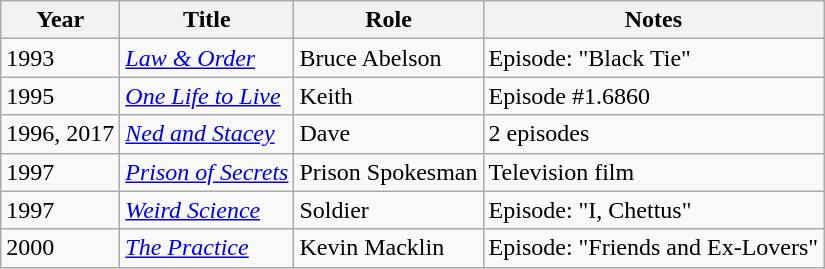<table class="wikitable sortable">
<tr>
<th>Year</th>
<th>Title</th>
<th>Role</th>
<th>Notes</th>
</tr>
<tr>
<td>1993</td>
<td><em><a href='#'>Law & Order</a></em></td>
<td>Bruce Abelson</td>
<td>Episode: "Black Tie"</td>
</tr>
<tr>
<td>1995</td>
<td><em><a href='#'>One Life to Live</a></em></td>
<td>Keith</td>
<td>Episode #1.6860</td>
</tr>
<tr>
<td>1996, 2017</td>
<td><em><a href='#'>Ned and Stacey</a></em></td>
<td>Dave</td>
<td>2 episodes</td>
</tr>
<tr>
<td>1997</td>
<td><em><a href='#'>Prison of Secrets</a></em></td>
<td>Prison Spokesman</td>
<td>Television film</td>
</tr>
<tr>
<td>1997</td>
<td><a href='#'><em>Weird Science</em></a></td>
<td>Soldier</td>
<td>Episode: "I, Chettus"</td>
</tr>
<tr>
<td>2000</td>
<td><em><a href='#'>The Practice</a></em></td>
<td>Kevin Macklin</td>
<td>Episode: "Friends and Ex-Lovers"</td>
</tr>
</table>
